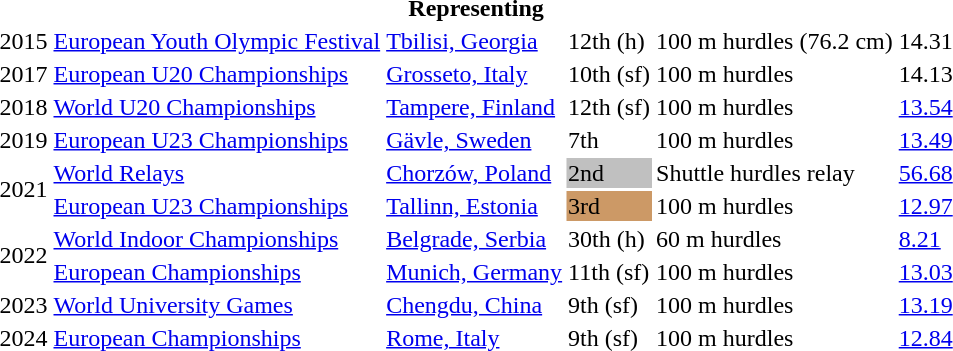<table>
<tr>
<th colspan="6">Representing </th>
</tr>
<tr>
<td>2015</td>
<td><a href='#'>European Youth Olympic Festival</a></td>
<td><a href='#'>Tbilisi, Georgia</a></td>
<td>12th (h)</td>
<td>100 m hurdles (76.2 cm)</td>
<td>14.31</td>
</tr>
<tr>
<td>2017</td>
<td><a href='#'>European U20 Championships</a></td>
<td><a href='#'>Grosseto, Italy</a></td>
<td>10th (sf)</td>
<td>100 m hurdles</td>
<td>14.13</td>
</tr>
<tr>
<td>2018</td>
<td><a href='#'>World U20 Championships</a></td>
<td><a href='#'>Tampere, Finland</a></td>
<td>12th (sf)</td>
<td>100 m hurdles</td>
<td><a href='#'>13.54</a></td>
</tr>
<tr>
<td>2019</td>
<td><a href='#'>European U23 Championships</a></td>
<td><a href='#'>Gävle, Sweden</a></td>
<td>7th</td>
<td>100 m hurdles</td>
<td><a href='#'>13.49</a></td>
</tr>
<tr>
<td rowspan=2>2021</td>
<td><a href='#'>World Relays</a></td>
<td><a href='#'>Chorzów, Poland</a></td>
<td bgcolor=silver>2nd</td>
<td>Shuttle hurdles relay</td>
<td><a href='#'>56.68</a></td>
</tr>
<tr>
<td><a href='#'>European U23 Championships</a></td>
<td><a href='#'>Tallinn, Estonia</a></td>
<td bgcolor=cc9966>3rd</td>
<td>100 m hurdles</td>
<td><a href='#'>12.97</a></td>
</tr>
<tr>
<td rowspan=2>2022</td>
<td><a href='#'>World Indoor Championships</a></td>
<td><a href='#'>Belgrade, Serbia</a></td>
<td>30th (h)</td>
<td>60 m hurdles</td>
<td><a href='#'>8.21</a></td>
</tr>
<tr>
<td><a href='#'>European Championships</a></td>
<td><a href='#'>Munich, Germany</a></td>
<td>11th (sf)</td>
<td>100 m hurdles</td>
<td><a href='#'>13.03</a></td>
</tr>
<tr>
<td>2023</td>
<td><a href='#'>World University Games</a></td>
<td><a href='#'>Chengdu, China</a></td>
<td>9th (sf)</td>
<td>100 m hurdles</td>
<td><a href='#'>13.19</a></td>
</tr>
<tr>
<td>2024</td>
<td><a href='#'>European Championships</a></td>
<td><a href='#'>Rome, Italy</a></td>
<td>9th (sf)</td>
<td>100 m hurdles</td>
<td><a href='#'>12.84</a></td>
</tr>
</table>
